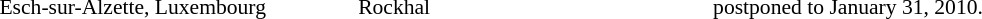<table cellpadding="2" style="border:0 solid darkgrey; font-size:90%">
<tr>
<th style="width:150px;"></th>
<th style="width:250px;"></th>
<th style="width:250px;"></th>
<th style="width:700px;"></th>
</tr>
<tr>
<td></td>
<td>Esch-sur-Alzette, Luxembourg</td>
<td>Rockhal</td>
<td>postponed to January 31, 2010.</td>
</tr>
</table>
